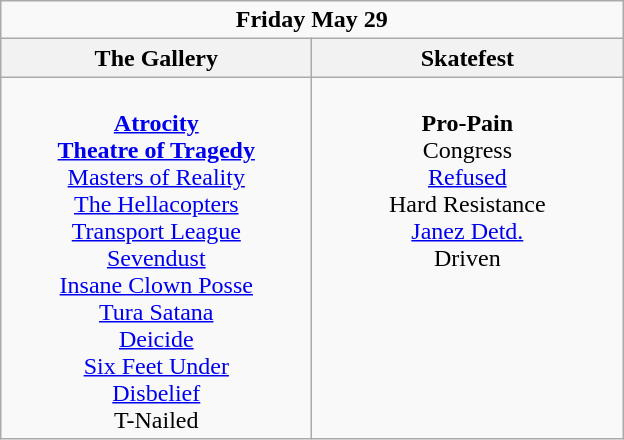<table class="wikitable">
<tr>
<td colspan="3" align="center"><strong>Friday May 29</strong></td>
</tr>
<tr>
<th>The Gallery</th>
<th>Skatefest</th>
</tr>
<tr>
<td valign="top" align="center" width=200><br><strong><a href='#'>Atrocity</a></strong>
<br><strong><a href='#'>Theatre of Tragedy</a></strong>
<br><a href='#'>Masters of Reality</a>
<br><a href='#'>The Hellacopters</a>
<br><a href='#'>Transport League</a>
<br><a href='#'>Sevendust</a>
<br><a href='#'>Insane Clown Posse</a>
<br><a href='#'>Tura Satana</a>
<br><a href='#'>Deicide</a>
<br><a href='#'>Six Feet Under</a>
<br><a href='#'>Disbelief</a>
<br>T-Nailed</td>
<td valign="top" align="center" width=200><br><strong>Pro-Pain</strong>
<br>Congress
<br><a href='#'>Refused</a>
<br>Hard Resistance
<br><a href='#'>Janez Detd.</a>
<br>Driven</td>
</tr>
</table>
